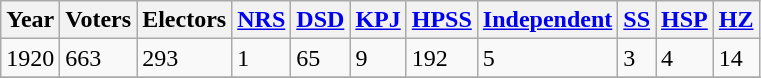<table class="wikitable sortable sticky-header">
<tr>
<th>Year</th>
<th>Voters</th>
<th>Electors</th>
<th><a href='#'>NRS</a></th>
<th><a href='#'>DSD</a></th>
<th><a href='#'>KPJ</a></th>
<th><a href='#'>HPSS</a></th>
<th><a href='#'>Independent</a></th>
<th><a href='#'>SS</a></th>
<th><a href='#'>HSP</a></th>
<th><a href='#'>HZ</a></th>
</tr>
<tr>
<td>1920</td>
<td>663</td>
<td>293</td>
<td>1</td>
<td>65</td>
<td>9</td>
<td>192</td>
<td>5</td>
<td>3</td>
<td>4</td>
<td>14</td>
</tr>
<tr>
</tr>
</table>
